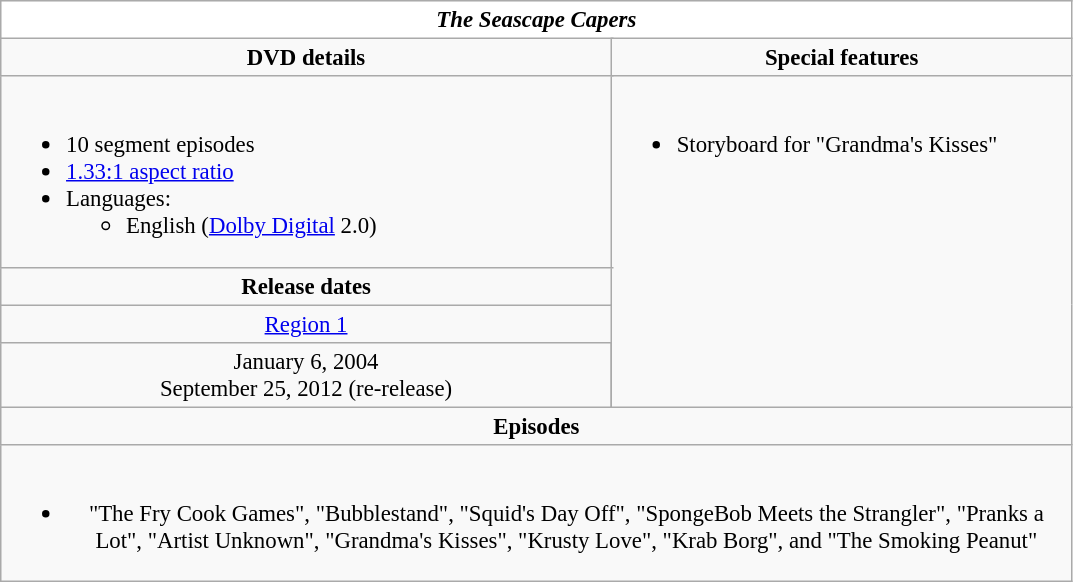<table class="wikitable" style="font-size: 95%;">
<tr style="background:#FFF; color:#000;">
<td colspan="4" align="center"><strong><em>The Seascape Capers</em></strong></td>
</tr>
<tr valign="top">
<td style="text-align:center; width:400px;" colspan="3"><strong>DVD details</strong></td>
<td style="width:300px; text-align:center;"><strong>Special features</strong></td>
</tr>
<tr valign="top">
<td colspan="3" style="text-align:left; width:400px;"><br><ul><li>10 segment episodes</li><li><a href='#'>1.33:1 aspect ratio</a></li><li>Languages:<ul><li>English (<a href='#'>Dolby Digital</a> 2.0)</li></ul></li></ul></td>
<td rowspan="4" style="text-align:left; width:300px;"><br><ul><li>Storyboard for "Grandma's Kisses"</li></ul></td>
</tr>
<tr>
<td colspan="3" style="text-align:center;"><strong>Release dates</strong></td>
</tr>
<tr>
<td colspan="3" style="text-align:center;"><a href='#'>Region 1</a></td>
</tr>
<tr style="text-align:center;">
<td>January 6, 2004<br>September 25, 2012 (re-release)</td>
</tr>
<tr>
<td style="text-align:center; width:400px;" colspan="4"><strong>Episodes</strong></td>
</tr>
<tr>
<td style="text-align:center; width:400px;" colspan="4"><br><ul><li>"The Fry Cook Games", "Bubblestand", "Squid's Day Off", "SpongeBob Meets the Strangler", "Pranks a Lot", "Artist Unknown", "Grandma's Kisses", "Krusty Love", "Krab Borg", and "The Smoking Peanut"</li></ul></td>
</tr>
</table>
